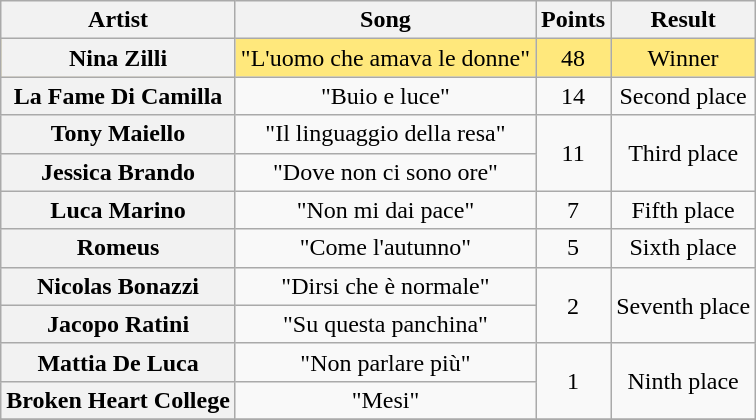<table class="wikitable plainrowheaders" style="text-align:center">
<tr>
<th scope="col">Artist</th>
<th scope="col">Song</th>
<th scope="col">Points</th>
<th scope="col">Result</th>
</tr>
<tr style="background:#ffe87c;">
<th scope="row">Nina Zilli</th>
<td>"L'uomo che amava le donne"</td>
<td>48</td>
<td>Winner</td>
</tr>
<tr>
<th scope="row">La Fame Di Camilla</th>
<td>"Buio e luce"</td>
<td>14</td>
<td>Second place</td>
</tr>
<tr>
<th scope="row">Tony Maiello</th>
<td>"Il linguaggio della resa"</td>
<td rowspan="2">11</td>
<td rowspan="2">Third place</td>
</tr>
<tr>
<th scope="row">Jessica Brando</th>
<td>"Dove non ci sono ore"</td>
</tr>
<tr>
<th scope="row">Luca Marino</th>
<td>"Non mi dai pace"</td>
<td>7</td>
<td>Fifth place</td>
</tr>
<tr>
<th scope="row">Romeus</th>
<td>"Come l'autunno"</td>
<td>5</td>
<td>Sixth place</td>
</tr>
<tr>
<th scope="row">Nicolas Bonazzi</th>
<td>"Dirsi che è normale"</td>
<td rowspan="2">2</td>
<td rowspan="2">Seventh place</td>
</tr>
<tr>
<th scope="row">Jacopo Ratini</th>
<td>"Su questa panchina"</td>
</tr>
<tr>
<th scope="row">Mattia De Luca</th>
<td>"Non parlare più"</td>
<td rowspan="2">1</td>
<td rowspan="2">Ninth place</td>
</tr>
<tr>
<th scope="row">Broken Heart College</th>
<td>"Mesi"</td>
</tr>
<tr>
</tr>
</table>
